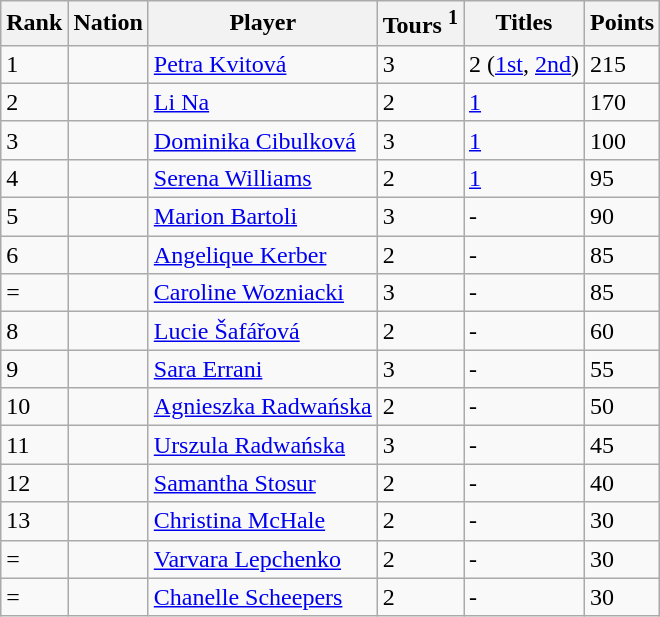<table class="sortable wikitable">
<tr>
<th>Rank</th>
<th>Nation</th>
<th>Player</th>
<th>Tours <sup>1</sup></th>
<th>Titles</th>
<th>Points</th>
</tr>
<tr>
<td>1</td>
<td></td>
<td><a href='#'>Petra Kvitová</a></td>
<td>3</td>
<td>2 (<a href='#'>1st</a>, <a href='#'>2nd</a>)</td>
<td>215</td>
</tr>
<tr>
<td>2</td>
<td></td>
<td><a href='#'>Li Na</a></td>
<td>2</td>
<td><a href='#'>1</a></td>
<td>170</td>
</tr>
<tr>
<td>3</td>
<td></td>
<td><a href='#'>Dominika Cibulková</a></td>
<td>3</td>
<td><a href='#'>1</a></td>
<td>100</td>
</tr>
<tr>
<td>4</td>
<td></td>
<td><a href='#'>Serena Williams</a></td>
<td>2</td>
<td><a href='#'>1</a></td>
<td>95</td>
</tr>
<tr>
<td>5</td>
<td></td>
<td><a href='#'>Marion Bartoli</a></td>
<td>3</td>
<td>-</td>
<td>90</td>
</tr>
<tr>
<td>6</td>
<td></td>
<td><a href='#'>Angelique Kerber</a></td>
<td>2</td>
<td>-</td>
<td>85</td>
</tr>
<tr>
<td>=</td>
<td></td>
<td><a href='#'>Caroline Wozniacki</a></td>
<td>3</td>
<td>-</td>
<td>85</td>
</tr>
<tr>
<td>8</td>
<td></td>
<td><a href='#'>Lucie Šafářová</a></td>
<td>2</td>
<td>-</td>
<td>60</td>
</tr>
<tr>
<td>9</td>
<td></td>
<td><a href='#'>Sara Errani</a></td>
<td>3</td>
<td>-</td>
<td>55</td>
</tr>
<tr>
<td>10</td>
<td></td>
<td><a href='#'>Agnieszka Radwańska</a></td>
<td>2</td>
<td>-</td>
<td>50</td>
</tr>
<tr>
<td>11</td>
<td></td>
<td><a href='#'>Urszula Radwańska</a></td>
<td>3</td>
<td>-</td>
<td>45</td>
</tr>
<tr>
<td>12</td>
<td></td>
<td><a href='#'>Samantha Stosur</a></td>
<td>2</td>
<td>-</td>
<td>40</td>
</tr>
<tr>
<td>13</td>
<td></td>
<td><a href='#'>Christina McHale</a></td>
<td>2</td>
<td>-</td>
<td>30</td>
</tr>
<tr>
<td>=</td>
<td></td>
<td><a href='#'>Varvara Lepchenko</a></td>
<td>2</td>
<td>-</td>
<td>30</td>
</tr>
<tr>
<td>=</td>
<td></td>
<td><a href='#'>Chanelle Scheepers</a></td>
<td>2</td>
<td>-</td>
<td>30<br></td>
</tr>
</table>
